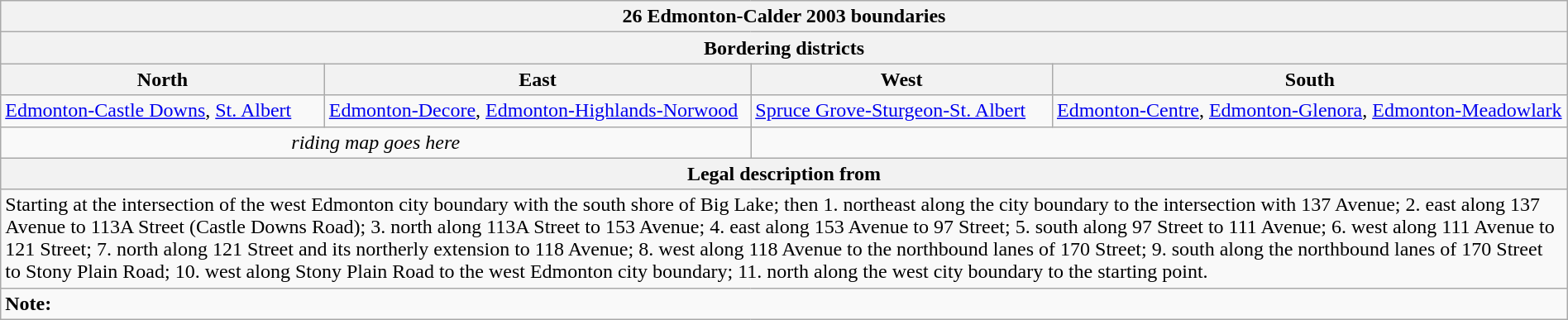<table class="wikitable collapsible collapsed" style="width:100%;">
<tr>
<th colspan=4>26 Edmonton-Calder 2003 boundaries</th>
</tr>
<tr>
<th colspan=4>Bordering districts</th>
</tr>
<tr>
<th>North</th>
<th>East</th>
<th>West</th>
<th>South</th>
</tr>
<tr>
<td><a href='#'>Edmonton-Castle Downs</a>, <a href='#'>St. Albert</a></td>
<td><a href='#'>Edmonton-Decore</a>, <a href='#'>Edmonton-Highlands-Norwood</a></td>
<td><a href='#'>Spruce Grove-Sturgeon-St. Albert</a></td>
<td><a href='#'>Edmonton-Centre</a>, <a href='#'>Edmonton-Glenora</a>, <a href='#'>Edmonton-Meadowlark</a></td>
</tr>
<tr>
<td colspan=2 align=center><em>riding map goes here</em></td>
<td colspan=2 align=center></td>
</tr>
<tr>
<th colspan=4>Legal description from </th>
</tr>
<tr>
<td colspan=4>Starting at the intersection of the west Edmonton city boundary with the south shore of Big Lake; then 1. northeast along the city boundary to the intersection with 137 Avenue; 2. east along 137 Avenue to 113A Street (Castle Downs Road); 3. north along 113A Street to 153 Avenue; 4. east along 153 Avenue to 97 Street; 5. south along 97 Street to 111 Avenue; 6. west along 111 Avenue to 121 Street; 7. north along 121 Street and its northerly extension to 118 Avenue; 8. west along 118 Avenue to the northbound lanes of 170 Street; 9. south along the northbound lanes of 170 Street to Stony Plain Road; 10. west along Stony Plain Road to the west Edmonton city boundary; 11. north along the west city boundary to the starting point.</td>
</tr>
<tr>
<td colspan=4><strong>Note:</strong></td>
</tr>
</table>
